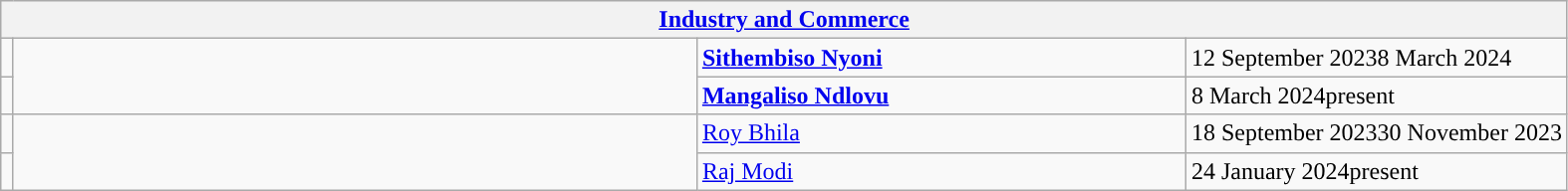<table class="wikitable">
<tr>
<th colspan="4"><a href='#'>Industry and Commerce</a></th>
</tr>
<tr>
<td style="width: 1px; background: "></td>
<td rowspan="2" style="width: 450px;"></td>
<td style="width: 320px;"> <strong><a href='#'>Sithembiso Nyoni</a></strong></td>
<td>12 September 20238 March 2024</td>
</tr>
<tr>
<td></td>
<td style="width: 320px;"> <strong><a href='#'>Mangaliso Ndlovu</a></strong></td>
<td>8 March 2024present</td>
</tr>
<tr>
<td style="width: 1px; background: "></td>
<td rowspan="2" style="width: 450px;"></td>
<td style="width: 320px;"> <a href='#'>Roy Bhila</a></td>
<td>18 September 202330 November 2023</td>
</tr>
<tr>
<td style="width: 1px; background: "></td>
<td style="width: 320px;"> <a href='#'>Raj Modi</a></td>
<td>24 January 2024present</td>
</tr>
</table>
